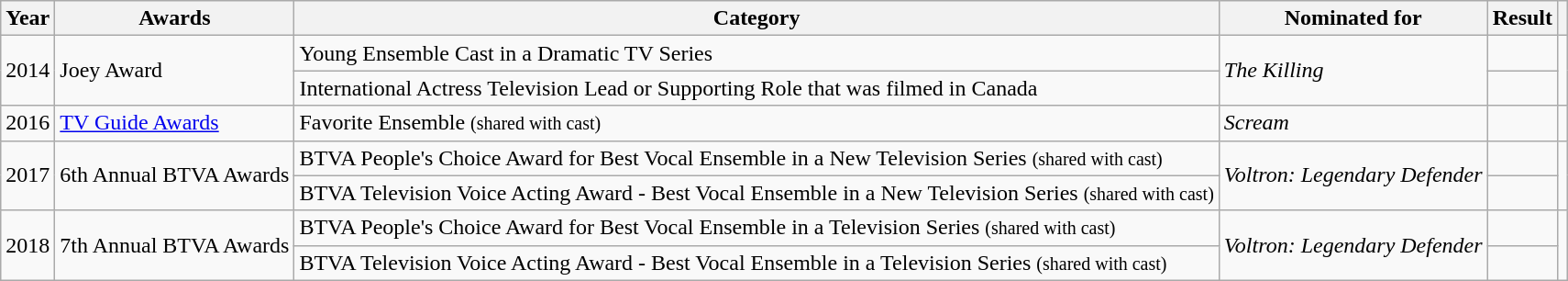<table class="wikitable sortable">
<tr>
<th scope="col">Year</th>
<th>Awards</th>
<th scope="col">Category</th>
<th scope="col">Nominated for</th>
<th scope="col">Result</th>
<th class="unsortable"></th>
</tr>
<tr>
<td rowspan="2">2014</td>
<td rowspan="2">Joey Award</td>
<td>Young Ensemble Cast in a Dramatic TV Series</td>
<td rowspan="2"><em>The Killing</em></td>
<td></td>
<td rowspan="2"></td>
</tr>
<tr>
<td>International Actress Television Lead or Supporting Role that was filmed in Canada</td>
<td></td>
</tr>
<tr>
<td>2016</td>
<td><a href='#'>TV Guide Awards</a></td>
<td>Favorite Ensemble <small>(shared with cast)</small></td>
<td><em>Scream</em></td>
<td></td>
<td></td>
</tr>
<tr>
<td rowspan="2">2017</td>
<td rowspan="2">6th Annual BTVA Awards</td>
<td>BTVA People's Choice Award for Best Vocal Ensemble in a New Television Series <small>(shared with cast)</small></td>
<td rowspan="2"><em>Voltron: Legendary Defender</em></td>
<td></td>
<td rowspan="2"></td>
</tr>
<tr>
<td>BTVA Television Voice Acting Award - Best Vocal Ensemble in a New Television Series <small>(shared with cast)</small></td>
<td></td>
</tr>
<tr>
<td rowspan="2">2018</td>
<td rowspan="2">7th Annual BTVA Awards</td>
<td>BTVA People's Choice Award for Best Vocal Ensemble in a Television Series <small>(shared with cast)</small></td>
<td rowspan="2"><em>Voltron: Legendary Defender</em></td>
<td></td>
<td rowspan="2"></td>
</tr>
<tr>
<td>BTVA Television Voice Acting Award - Best Vocal Ensemble in a Television Series <small>(shared with cast)</small></td>
<td></td>
</tr>
</table>
